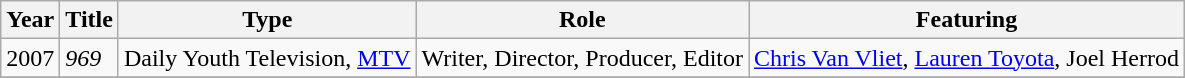<table class="wikitable sortable">
<tr>
<th>Year</th>
<th>Title</th>
<th>Type</th>
<th>Role</th>
<th>Featuring</th>
</tr>
<tr>
<td>2007</td>
<td><em>969</em></td>
<td>Daily Youth Television, <a href='#'>MTV</a></td>
<td>Writer, Director, Producer, Editor</td>
<td><a href='#'>Chris Van Vliet</a>, <a href='#'>Lauren Toyota</a>, Joel Herrod</td>
</tr>
<tr>
</tr>
</table>
